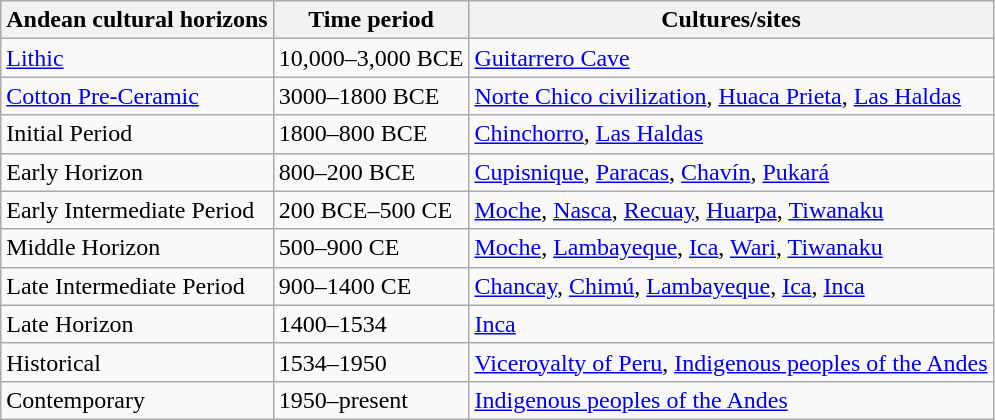<table class="wikitable">
<tr valign="top">
<th>Andean cultural horizons</th>
<th>Time period</th>
<th>Cultures/sites</th>
</tr>
<tr>
<td><a href='#'>Lithic</a></td>
<td>10,000–3,000 BCE</td>
<td><a href='#'>Guitarrero Cave</a></td>
</tr>
<tr>
<td><a href='#'>Cotton Pre-Ceramic</a></td>
<td>3000–1800 BCE</td>
<td><a href='#'>Norte Chico civilization</a>, <a href='#'>Huaca Prieta</a>, <a href='#'>Las Haldas</a></td>
</tr>
<tr>
<td>Initial Period</td>
<td>1800–800 BCE</td>
<td><a href='#'>Chinchorro</a>, <a href='#'>Las Haldas</a></td>
</tr>
<tr>
<td>Early Horizon</td>
<td>800–200 BCE</td>
<td><a href='#'>Cupisnique</a>, <a href='#'>Paracas</a>, <a href='#'>Chavín</a>, <a href='#'>Pukará</a></td>
</tr>
<tr>
<td>Early Intermediate Period</td>
<td>200 BCE–500 CE</td>
<td><a href='#'>Moche</a>, <a href='#'>Nasca</a>, <a href='#'>Recuay</a>, <a href='#'>Huarpa</a>, <a href='#'>Tiwanaku</a></td>
</tr>
<tr>
<td>Middle Horizon</td>
<td>500–900 CE</td>
<td><a href='#'>Moche</a>, <a href='#'>Lambayeque</a>, <a href='#'>Ica</a>, <a href='#'>Wari</a>, <a href='#'>Tiwanaku</a></td>
</tr>
<tr>
<td>Late Intermediate Period</td>
<td>900–1400 CE</td>
<td><a href='#'>Chancay</a>, <a href='#'>Chimú</a>, <a href='#'>Lambayeque</a>, <a href='#'>Ica</a>, <a href='#'>Inca</a></td>
</tr>
<tr>
<td>Late Horizon</td>
<td>1400–1534</td>
<td><a href='#'>Inca</a></td>
</tr>
<tr>
<td>Historical</td>
<td>1534–1950</td>
<td><a href='#'>Viceroyalty of Peru</a>, <a href='#'>Indigenous peoples of the Andes</a></td>
</tr>
<tr>
<td>Contemporary</td>
<td>1950–present</td>
<td><a href='#'>Indigenous peoples of the Andes</a></td>
</tr>
</table>
